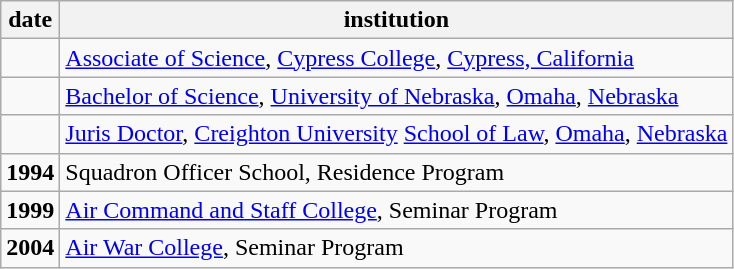<table class="wikitable">
<tr>
<th><strong>date</strong></th>
<th><strong>institution</strong></th>
</tr>
<tr>
<td></td>
<td><a href='#'>Associate of Science</a>, <a href='#'>Cypress College</a>, <a href='#'>Cypress, California</a></td>
</tr>
<tr>
<td></td>
<td><a href='#'>Bachelor of Science</a>, <a href='#'>University of Nebraska</a>, <a href='#'>Omaha</a>, <a href='#'>Nebraska</a></td>
</tr>
<tr>
<td></td>
<td><a href='#'>Juris Doctor</a>, <a href='#'>Creighton University</a> <a href='#'>School of Law</a>, <a href='#'>Omaha</a>, <a href='#'>Nebraska</a></td>
</tr>
<tr>
<td><strong>1994</strong></td>
<td>Squadron Officer School, Residence Program</td>
</tr>
<tr>
<td><strong>1999</strong></td>
<td><a href='#'>Air Command and Staff College</a>, Seminar Program</td>
</tr>
<tr>
<td><strong>2004</strong></td>
<td><a href='#'>Air War College</a>, Seminar Program</td>
</tr>
</table>
